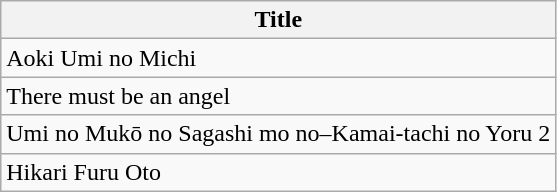<table class="wikitable">
<tr>
<th>Title</th>
</tr>
<tr>
<td>Aoki Umi no Michi</td>
</tr>
<tr>
<td>There must be an angel</td>
</tr>
<tr>
<td>Umi no Mukō no Sagashi mo no–Kamai-tachi no Yoru 2</td>
</tr>
<tr>
<td>Hikari Furu Oto</td>
</tr>
</table>
